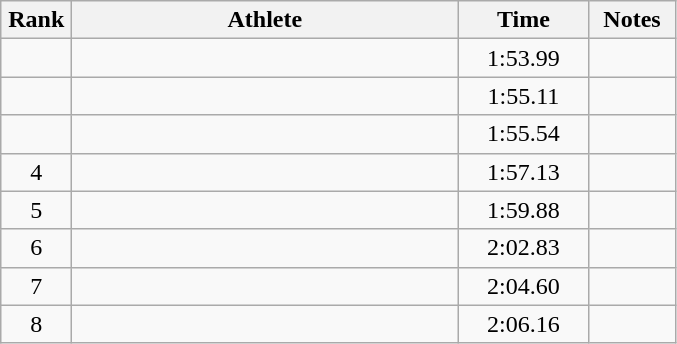<table class="wikitable" style="text-align:center">
<tr>
<th width=40>Rank</th>
<th width=250>Athlete</th>
<th width=80>Time</th>
<th width=50>Notes</th>
</tr>
<tr>
<td></td>
<td align=left></td>
<td>1:53.99</td>
<td></td>
</tr>
<tr>
<td></td>
<td align=left></td>
<td>1:55.11</td>
<td></td>
</tr>
<tr>
<td></td>
<td align=left></td>
<td>1:55.54</td>
<td></td>
</tr>
<tr>
<td>4</td>
<td align=left></td>
<td>1:57.13</td>
<td></td>
</tr>
<tr>
<td>5</td>
<td align=left></td>
<td>1:59.88</td>
<td></td>
</tr>
<tr>
<td>6</td>
<td align=left></td>
<td>2:02.83</td>
<td></td>
</tr>
<tr>
<td>7</td>
<td align=left></td>
<td>2:04.60</td>
<td></td>
</tr>
<tr>
<td>8</td>
<td align=left></td>
<td>2:06.16</td>
<td></td>
</tr>
</table>
